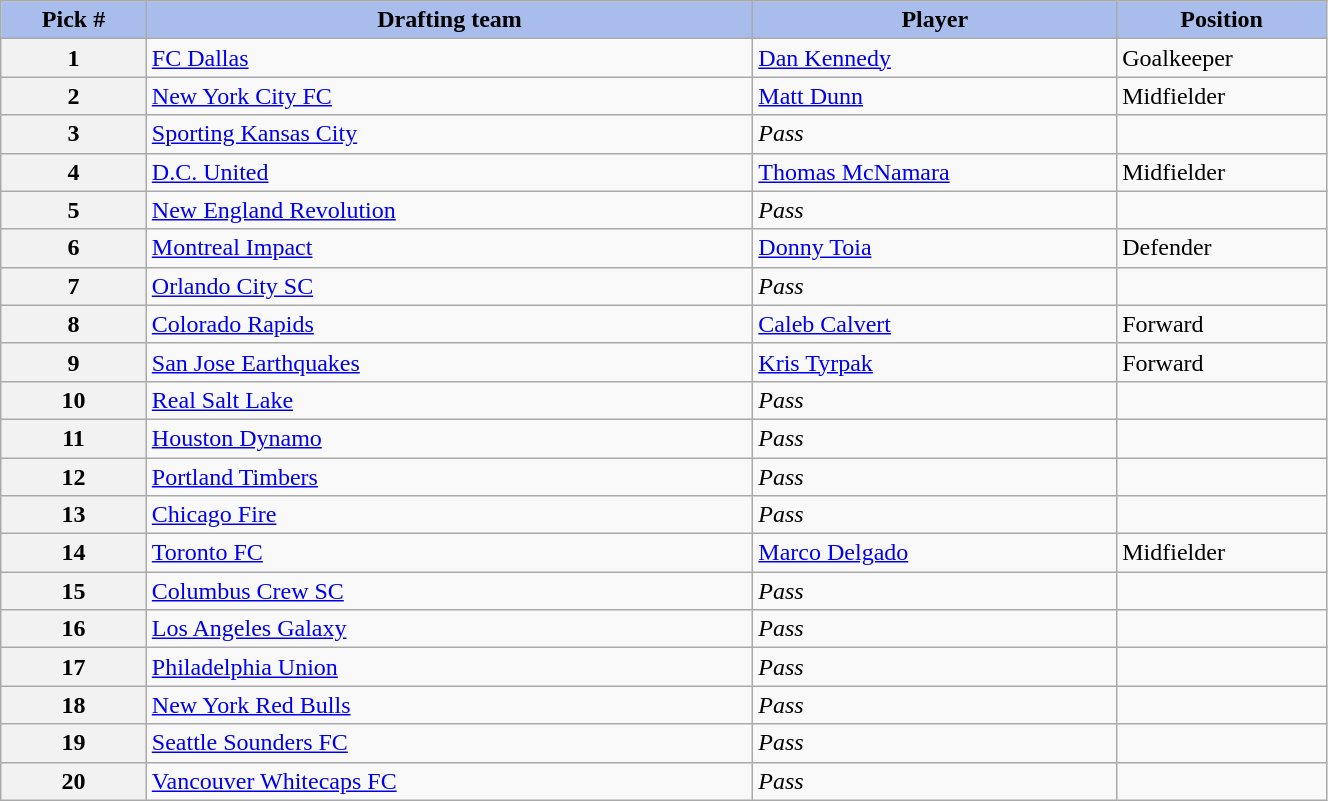<table class="wikitable sortable sortable" style="width:70%;">
<tr>
<th style="background:#a8bdec; width:6%;">Pick #</th>
<th style="width:25%; background:#a8bdec;">Drafting team</th>
<th style="width:15%; background:#a8bdec;">Player</th>
<th style="width:8%; background:#a8bdec;">Position</th>
</tr>
<tr>
<th>1</th>
<td><a href='#'>FC Dallas</a></td>
<td><a href='#'>Dan Kennedy</a></td>
<td>Goalkeeper</td>
</tr>
<tr>
<th>2</th>
<td><a href='#'>New York City FC</a></td>
<td><a href='#'>Matt Dunn</a></td>
<td>Midfielder</td>
</tr>
<tr>
<th>3</th>
<td><a href='#'>Sporting Kansas City</a></td>
<td><em>Pass</em></td>
<td></td>
</tr>
<tr>
<th>4</th>
<td><a href='#'>D.C. United</a></td>
<td><a href='#'>Thomas McNamara</a></td>
<td>Midfielder</td>
</tr>
<tr>
<th>5</th>
<td><a href='#'>New England Revolution</a></td>
<td><em>Pass</em></td>
<td></td>
</tr>
<tr>
<th>6</th>
<td><a href='#'>Montreal Impact</a></td>
<td><a href='#'>Donny Toia</a></td>
<td>Defender</td>
</tr>
<tr>
<th>7</th>
<td><a href='#'>Orlando City SC</a></td>
<td><em>Pass</em></td>
<td></td>
</tr>
<tr>
<th>8</th>
<td><a href='#'>Colorado Rapids</a></td>
<td><a href='#'>Caleb Calvert</a></td>
<td>Forward</td>
</tr>
<tr>
<th>9</th>
<td><a href='#'>San Jose Earthquakes</a></td>
<td><a href='#'>Kris Tyrpak</a></td>
<td>Forward</td>
</tr>
<tr>
<th>10</th>
<td><a href='#'>Real Salt Lake</a></td>
<td><em>Pass</em></td>
<td></td>
</tr>
<tr>
<th>11</th>
<td><a href='#'>Houston Dynamo</a></td>
<td><em>Pass</em></td>
<td></td>
</tr>
<tr>
<th>12</th>
<td><a href='#'>Portland Timbers</a></td>
<td><em>Pass</em></td>
<td></td>
</tr>
<tr>
<th>13</th>
<td><a href='#'>Chicago Fire</a></td>
<td><em>Pass</em></td>
<td></td>
</tr>
<tr>
<th>14</th>
<td><a href='#'>Toronto FC</a></td>
<td><a href='#'>Marco Delgado</a></td>
<td>Midfielder</td>
</tr>
<tr>
<th>15</th>
<td><a href='#'>Columbus Crew SC</a></td>
<td><em>Pass</em></td>
<td></td>
</tr>
<tr>
<th>16</th>
<td><a href='#'>Los Angeles Galaxy</a></td>
<td><em>Pass</em></td>
<td></td>
</tr>
<tr>
<th>17</th>
<td><a href='#'>Philadelphia Union</a></td>
<td><em>Pass</em></td>
<td></td>
</tr>
<tr>
<th>18</th>
<td><a href='#'>New York Red Bulls</a></td>
<td><em>Pass</em></td>
<td></td>
</tr>
<tr>
<th>19</th>
<td><a href='#'>Seattle Sounders FC</a></td>
<td><em>Pass</em></td>
<td></td>
</tr>
<tr>
<th>20</th>
<td><a href='#'>Vancouver Whitecaps FC</a></td>
<td><em>Pass</em></td>
<td></td>
</tr>
</table>
